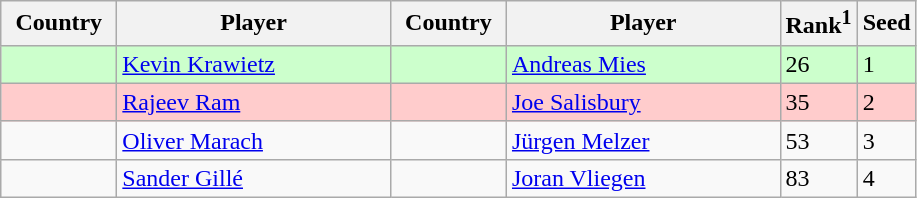<table class="sortable wikitable">
<tr>
<th width="70">Country</th>
<th width="175">Player</th>
<th width="70">Country</th>
<th width="175">Player</th>
<th>Rank<sup>1</sup></th>
<th>Seed</th>
</tr>
<tr style="background:#cfc;">
<td></td>
<td><a href='#'>Kevin Krawietz</a></td>
<td></td>
<td><a href='#'>Andreas Mies</a></td>
<td>26</td>
<td>1</td>
</tr>
<tr style="background:#fcc;">
<td></td>
<td><a href='#'>Rajeev Ram</a></td>
<td></td>
<td><a href='#'>Joe Salisbury</a></td>
<td>35</td>
<td>2</td>
</tr>
<tr>
<td></td>
<td><a href='#'>Oliver Marach</a></td>
<td></td>
<td><a href='#'>Jürgen Melzer</a></td>
<td>53</td>
<td>3</td>
</tr>
<tr>
<td></td>
<td><a href='#'>Sander Gillé</a></td>
<td></td>
<td><a href='#'>Joran Vliegen</a></td>
<td>83</td>
<td>4</td>
</tr>
</table>
